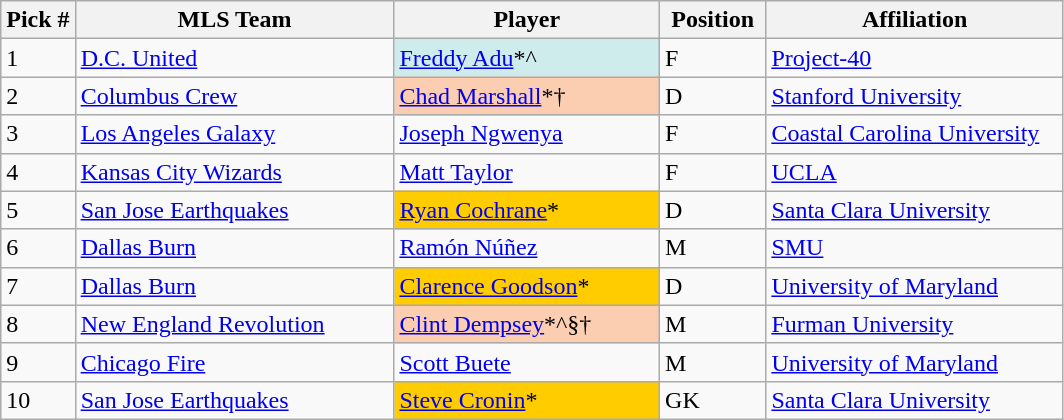<table class="wikitable sortable">
<tr>
<th width=7%>Pick #</th>
<th width=30%>MLS Team</th>
<th width=25%>Player</th>
<th width=10%>Position</th>
<th>Affiliation</th>
</tr>
<tr>
<td>1</td>
<td><a href='#'>D.C. United</a></td>
<td style="background:#CFECEC"> <a href='#'>Freddy Adu</a>*^</td>
<td>F</td>
<td><a href='#'>Project-40</a></td>
</tr>
<tr>
<td>2</td>
<td><a href='#'>Columbus Crew</a></td>
<td bgcolor="#FBCEB1"> <a href='#'>Chad Marshall</a>*†</td>
<td>D</td>
<td><a href='#'>Stanford University</a></td>
</tr>
<tr>
<td>3</td>
<td><a href='#'>Los Angeles Galaxy</a></td>
<td> <a href='#'>Joseph Ngwenya</a></td>
<td>F</td>
<td><a href='#'>Coastal Carolina University</a></td>
</tr>
<tr>
<td>4</td>
<td><a href='#'>Kansas City Wizards</a></td>
<td> <a href='#'>Matt Taylor</a></td>
<td>F</td>
<td><a href='#'>UCLA</a></td>
</tr>
<tr>
<td>5</td>
<td><a href='#'>San Jose Earthquakes</a></td>
<td style="background:#FFCC00"> <a href='#'>Ryan Cochrane</a>*</td>
<td>D</td>
<td><a href='#'>Santa Clara University</a></td>
</tr>
<tr>
<td>6</td>
<td><a href='#'>Dallas Burn</a></td>
<td> <a href='#'>Ramón Núñez</a></td>
<td>M</td>
<td><a href='#'>SMU</a></td>
</tr>
<tr>
<td>7</td>
<td><a href='#'>Dallas Burn</a></td>
<td style="background:#FFCC00"> <a href='#'>Clarence Goodson</a>*</td>
<td>D</td>
<td><a href='#'>University of Maryland</a></td>
</tr>
<tr>
<td>8</td>
<td><a href='#'>New England Revolution</a></td>
<td bgcolor="#FBCEB1"> <a href='#'>Clint Dempsey</a>*^§†</td>
<td>M</td>
<td><a href='#'>Furman University</a></td>
</tr>
<tr>
<td>9</td>
<td><a href='#'>Chicago Fire</a></td>
<td> <a href='#'>Scott Buete</a></td>
<td>M</td>
<td><a href='#'>University of Maryland</a></td>
</tr>
<tr>
<td>10</td>
<td><a href='#'>San Jose Earthquakes</a></td>
<td style="background:#FFCC00"> <a href='#'>Steve Cronin</a>*</td>
<td>GK</td>
<td><a href='#'>Santa Clara University</a></td>
</tr>
</table>
